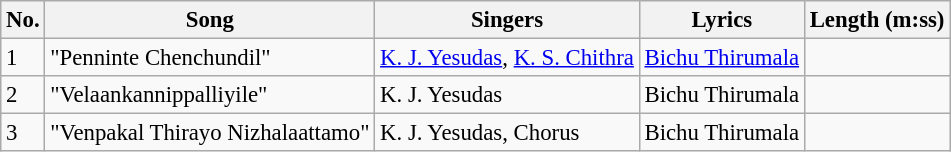<table class="wikitable" style="font-size:95%;">
<tr>
<th>No.</th>
<th>Song</th>
<th>Singers</th>
<th>Lyrics</th>
<th>Length (m:ss)</th>
</tr>
<tr>
<td>1</td>
<td>"Penninte Chenchundil"</td>
<td><a href='#'>K. J. Yesudas</a>, <a href='#'>K. S. Chithra</a></td>
<td><a href='#'>Bichu Thirumala</a></td>
<td></td>
</tr>
<tr>
<td>2</td>
<td>"Velaankannippalliyile"</td>
<td>K. J. Yesudas</td>
<td>Bichu Thirumala</td>
<td></td>
</tr>
<tr>
<td>3</td>
<td>"Venpakal Thirayo Nizhalaattamo"</td>
<td>K. J. Yesudas, Chorus</td>
<td>Bichu Thirumala</td>
<td></td>
</tr>
</table>
